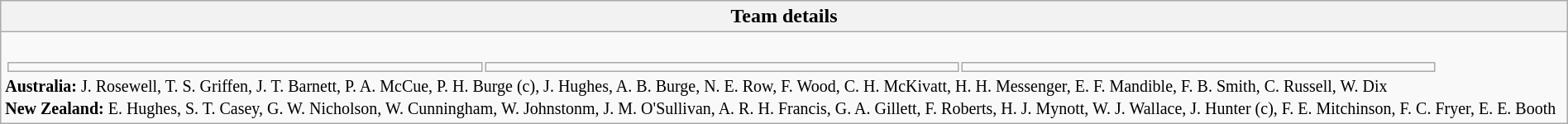<table class="wikitable collapsible collapsed" style="width:100%">
<tr>
<th>Team details</th>
</tr>
<tr>
<td><br><table width=92% |>
<tr>
<td></td>
<td></td>
<td></td>
</tr>
</table>
<small>
<strong>Australia:</strong> J. Rosewell, T. S. Griffen, J. T. Barnett, P. A. McCue, P. H. Burge (c), J. Hughes, A. B. Burge, N. E. Row, F. Wood, C. H. McKivatt, 
H. H. Messenger, E. F. Mandible, F. B. Smith, C. Russell, W. Dix 
<br>
<strong>New Zealand:</strong> E. Hughes, S. T. Casey, G. W. Nicholson, W. Cunningham, W. Johnstonm, J. M. O'Sullivan, A. R. H. Francis, G. A. Gillett, F. Roberts, H. J. Mynott, W. J. Wallace, J. Hunter (c), F. E. Mitchinson, F. C. Fryer, E. E. Booth
</small></td>
</tr>
</table>
